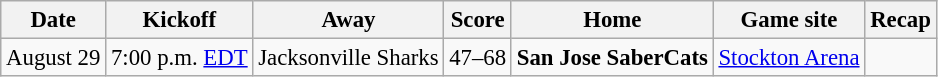<table class="wikitable" style="font-size: 95%;">
<tr>
<th>Date</th>
<th>Kickoff</th>
<th>Away</th>
<th>Score</th>
<th>Home</th>
<th>Game site</th>
<th>Recap</th>
</tr>
<tr>
<td align="center">August 29</td>
<td align="center">7:00 p.m. <a href='#'>EDT</a></td>
<td align="center">Jacksonville Sharks</td>
<td align="center">47–68</td>
<td align="center"><strong>San Jose SaberCats</strong></td>
<td align="center"><a href='#'>Stockton Arena</a></td>
<td align="center"></td>
</tr>
</table>
